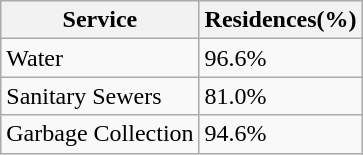<table class="wikitable">
<tr>
<th>Service</th>
<th>Residences(%)</th>
</tr>
<tr>
<td>Water</td>
<td>96.6%</td>
</tr>
<tr>
<td>Sanitary Sewers</td>
<td>81.0%</td>
</tr>
<tr>
<td>Garbage Collection</td>
<td>94.6%</td>
</tr>
</table>
